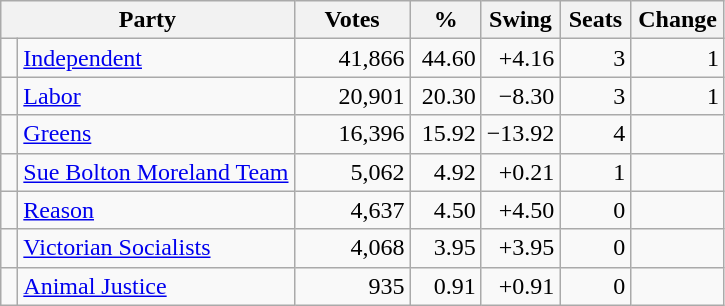<table class="wikitable" style="text-align:right; margin-bottom:0">
<tr>
<th style="width:10px" colspan=3>Party</th>
<th style="width:70px;">Votes</th>
<th style="width:40px;">%</th>
<th style="width:40px;">Swing</th>
<th style="width:40px;">Seats</th>
<th style="width:40px;">Change</th>
</tr>
<tr>
<td> </td>
<td style="text-align:left;" colspan="2"><a href='#'>Independent</a></td>
<td style="width:70px;">41,866</td>
<td style="width:40px;">44.60</td>
<td style="width:45px;">+4.16</td>
<td style="width:40px;">3</td>
<td style="width:55px;"> 1</td>
</tr>
<tr>
<td> </td>
<td style="text-align:left;" colspan="2"><a href='#'>Labor</a></td>
<td>20,901</td>
<td>20.30</td>
<td>−8.30</td>
<td>3</td>
<td> 1</td>
</tr>
<tr>
<td> </td>
<td style="text-align:left;" colspan="2"><a href='#'>Greens</a></td>
<td>16,396</td>
<td>15.92</td>
<td>−13.92</td>
<td>4</td>
<td></td>
</tr>
<tr>
<td> </td>
<td style="text-align:left;" colspan="2"><a href='#'>Sue Bolton Moreland Team</a></td>
<td>5,062</td>
<td>4.92</td>
<td>+0.21</td>
<td>1</td>
<td></td>
</tr>
<tr>
<td> </td>
<td style="text-align:left;" colspan="2"><a href='#'>Reason</a></td>
<td>4,637</td>
<td>4.50</td>
<td>+4.50</td>
<td>0</td>
<td></td>
</tr>
<tr>
<td> </td>
<td style="text-align:left;" colspan="2"><a href='#'>Victorian Socialists</a></td>
<td>4,068</td>
<td>3.95</td>
<td>+3.95</td>
<td>0</td>
<td></td>
</tr>
<tr>
<td> </td>
<td style="text-align:left;" colspan="2"><a href='#'>Animal Justice</a></td>
<td>935</td>
<td>0.91</td>
<td>+0.91</td>
<td>0</td>
<td></td>
</tr>
</table>
